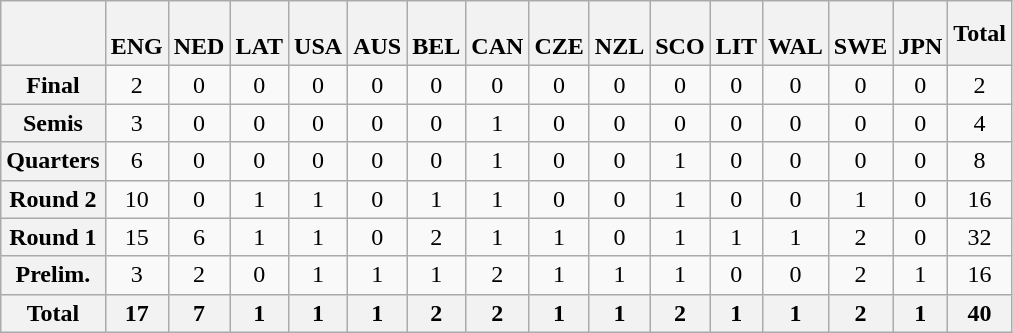<table class="wikitable" border="1" align="center">
<tr>
<th></th>
<th> <br>ENG</th>
<th> <br>NED</th>
<th> <br>LAT</th>
<th> <br>USA</th>
<th> <br>AUS</th>
<th> <br>BEL</th>
<th> <br>CAN</th>
<th> <br>CZE</th>
<th> <br>NZL</th>
<th> <br>SCO</th>
<th> <br>LIT</th>
<th> <br>WAL</th>
<th> <br>SWE</th>
<th> <br>JPN</th>
<th>Total</th>
</tr>
<tr align="center">
<th>Final</th>
<td>2</td>
<td>0</td>
<td>0</td>
<td>0</td>
<td>0</td>
<td>0</td>
<td>0</td>
<td>0</td>
<td>0</td>
<td>0</td>
<td>0</td>
<td>0</td>
<td>0</td>
<td>0</td>
<td>2</td>
</tr>
<tr align="center">
<th>Semis</th>
<td>3</td>
<td>0</td>
<td>0</td>
<td>0</td>
<td>0</td>
<td>0</td>
<td>1</td>
<td>0</td>
<td>0</td>
<td>0</td>
<td>0</td>
<td>0</td>
<td>0</td>
<td>0</td>
<td>4</td>
</tr>
<tr align="center">
<th>Quarters</th>
<td>6</td>
<td>0</td>
<td>0</td>
<td>0</td>
<td>0</td>
<td>0</td>
<td>1</td>
<td>0</td>
<td>0</td>
<td>1</td>
<td>0</td>
<td>0</td>
<td>0</td>
<td>0</td>
<td>8</td>
</tr>
<tr align="center">
<th>Round 2</th>
<td>10</td>
<td>0</td>
<td>1</td>
<td>1</td>
<td>0</td>
<td>1</td>
<td>1</td>
<td>0</td>
<td>0</td>
<td>1</td>
<td>0</td>
<td>0</td>
<td>1</td>
<td>0</td>
<td>16</td>
</tr>
<tr align="center">
<th>Round 1</th>
<td>15</td>
<td>6</td>
<td>1</td>
<td>1</td>
<td>0</td>
<td>2</td>
<td>1</td>
<td>1</td>
<td>0</td>
<td>1</td>
<td>1</td>
<td>1</td>
<td>2</td>
<td>0</td>
<td>32</td>
</tr>
<tr align="center">
<th>Prelim.</th>
<td>3</td>
<td>2</td>
<td>0</td>
<td>1</td>
<td>1</td>
<td>1</td>
<td>2</td>
<td>1</td>
<td>1</td>
<td>1</td>
<td>0</td>
<td>0</td>
<td>2</td>
<td>1</td>
<td>16</td>
</tr>
<tr>
<th>Total</th>
<th>17</th>
<th>7</th>
<th>1</th>
<th>1</th>
<th>1</th>
<th>2</th>
<th>2</th>
<th>1</th>
<th>1</th>
<th>2</th>
<th>1</th>
<th>1</th>
<th>2</th>
<th>1</th>
<th>40</th>
</tr>
</table>
